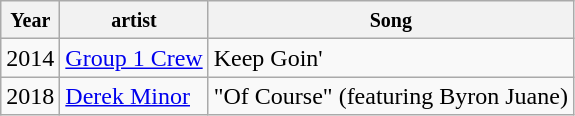<table class="wikitable">
<tr>
<th><small>Year</small></th>
<th><small>artist</small></th>
<th><small>Song</small></th>
</tr>
<tr>
<td>2014</td>
<td><a href='#'>Group 1 Crew</a></td>
<td>Keep Goin'</td>
</tr>
<tr>
<td>2018</td>
<td><a href='#'>Derek Minor</a></td>
<td>"Of Course" (featuring Byron Juane)</td>
</tr>
</table>
